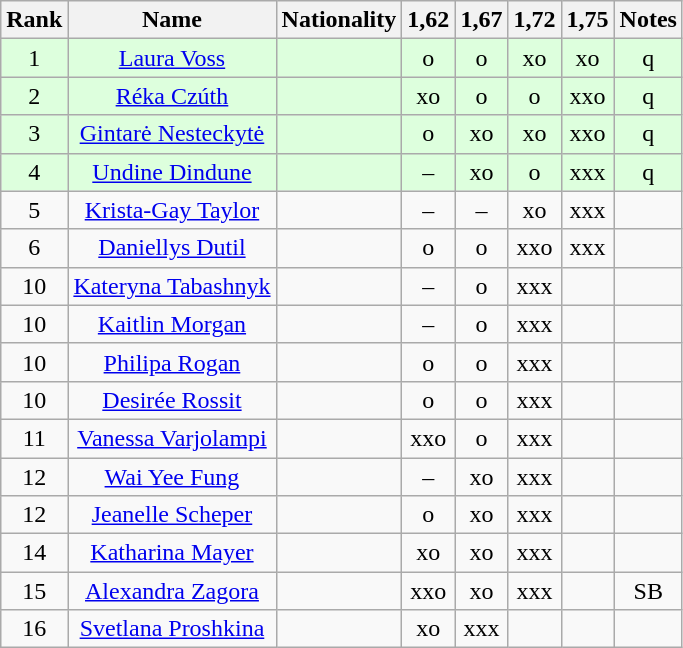<table class="wikitable sortable" style="text-align:center">
<tr>
<th>Rank</th>
<th>Name</th>
<th>Nationality</th>
<th>1,62</th>
<th>1,67</th>
<th>1,72</th>
<th>1,75</th>
<th>Notes</th>
</tr>
<tr bgcolor=ddffdd>
<td>1</td>
<td><a href='#'>Laura Voss</a></td>
<td></td>
<td>o</td>
<td>o</td>
<td>xo</td>
<td>xo</td>
<td>q</td>
</tr>
<tr bgcolor=ddffdd>
<td>2</td>
<td><a href='#'>Réka Czúth</a></td>
<td></td>
<td>xo</td>
<td>o</td>
<td>o</td>
<td>xxo</td>
<td>q</td>
</tr>
<tr bgcolor=ddffdd>
<td>3</td>
<td><a href='#'>Gintarė Nesteckytė</a></td>
<td></td>
<td>o</td>
<td>xo</td>
<td>xo</td>
<td>xxo</td>
<td>q</td>
</tr>
<tr bgcolor=ddffdd>
<td>4</td>
<td><a href='#'>Undine Dindune</a></td>
<td></td>
<td>–</td>
<td>xo</td>
<td>o</td>
<td>xxx</td>
<td>q</td>
</tr>
<tr>
<td>5</td>
<td><a href='#'>Krista-Gay Taylor</a></td>
<td></td>
<td>–</td>
<td>–</td>
<td>xo</td>
<td>xxx</td>
<td></td>
</tr>
<tr>
<td>6</td>
<td><a href='#'>Daniellys Dutil</a></td>
<td></td>
<td>o</td>
<td>o</td>
<td>xxo</td>
<td>xxx</td>
<td></td>
</tr>
<tr>
<td>10</td>
<td><a href='#'>Kateryna Tabashnyk</a></td>
<td></td>
<td>–</td>
<td>o</td>
<td>xxx</td>
<td></td>
<td></td>
</tr>
<tr>
<td>10</td>
<td><a href='#'>Kaitlin Morgan</a></td>
<td></td>
<td>–</td>
<td>o</td>
<td>xxx</td>
<td></td>
<td></td>
</tr>
<tr>
<td>10</td>
<td><a href='#'>Philipa Rogan</a></td>
<td></td>
<td>o</td>
<td>o</td>
<td>xxx</td>
<td></td>
<td></td>
</tr>
<tr>
<td>10</td>
<td><a href='#'>Desirée Rossit</a></td>
<td></td>
<td>o</td>
<td>o</td>
<td>xxx</td>
<td></td>
<td></td>
</tr>
<tr>
<td>11</td>
<td><a href='#'>Vanessa Varjolampi</a></td>
<td></td>
<td>xxo</td>
<td>o</td>
<td>xxx</td>
<td></td>
<td></td>
</tr>
<tr>
<td>12</td>
<td><a href='#'>Wai Yee Fung</a></td>
<td></td>
<td>–</td>
<td>xo</td>
<td>xxx</td>
<td></td>
<td></td>
</tr>
<tr>
<td>12</td>
<td><a href='#'>Jeanelle Scheper</a></td>
<td></td>
<td>o</td>
<td>xo</td>
<td>xxx</td>
<td></td>
<td></td>
</tr>
<tr>
<td>14</td>
<td><a href='#'>Katharina Mayer</a></td>
<td></td>
<td>xo</td>
<td>xo</td>
<td>xxx</td>
<td></td>
<td></td>
</tr>
<tr>
<td>15</td>
<td><a href='#'>Alexandra Zagora</a></td>
<td></td>
<td>xxo</td>
<td>xo</td>
<td>xxx</td>
<td></td>
<td>SB</td>
</tr>
<tr>
<td>16</td>
<td><a href='#'>Svetlana Proshkina</a></td>
<td></td>
<td>xo</td>
<td>xxx</td>
<td></td>
<td></td>
<td></td>
</tr>
</table>
